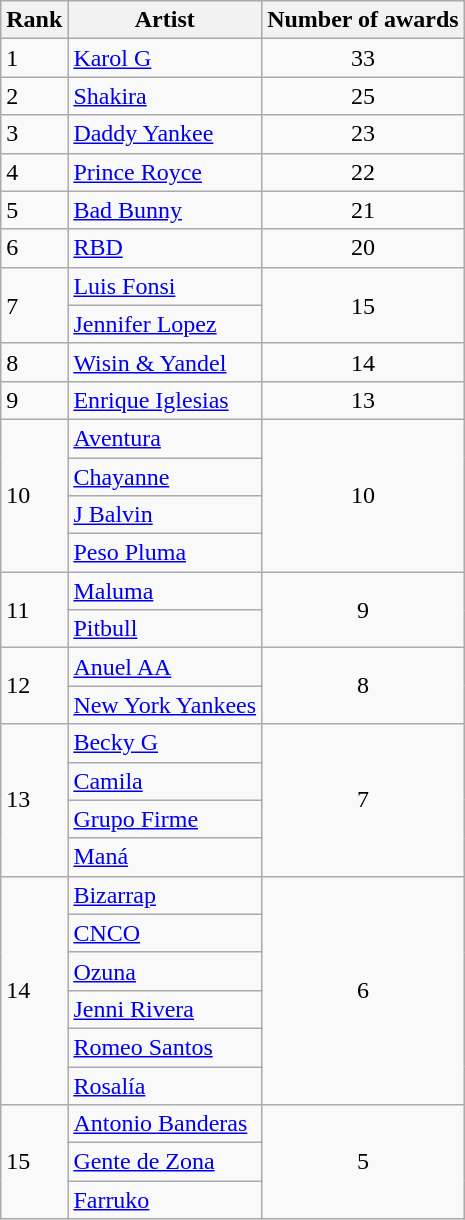<table class="wikitable">
<tr>
<th>Rank</th>
<th>Artist</th>
<th>Number of awards</th>
</tr>
<tr>
<td>1</td>
<td><a href='#'>Karol G</a></td>
<td rowspan="1" align="center">33</td>
</tr>
<tr>
<td>2</td>
<td><a href='#'>Shakira</a></td>
<td align=center>25</td>
</tr>
<tr>
<td>3</td>
<td><a href='#'>Daddy Yankee</a></td>
<td align=center>23</td>
</tr>
<tr>
<td>4</td>
<td><a href='#'>Prince Royce</a></td>
<td align=center>22</td>
</tr>
<tr>
<td>5</td>
<td><a href='#'>Bad Bunny</a></td>
<td align=center>21</td>
</tr>
<tr>
<td>6</td>
<td><a href='#'>RBD</a></td>
<td align=center>20</td>
</tr>
<tr>
<td rowspan="2">7</td>
<td><a href='#'>Luis Fonsi</a></td>
<td align=center rowspan = 2>15</td>
</tr>
<tr>
<td><a href='#'>Jennifer Lopez</a></td>
</tr>
<tr>
<td>8</td>
<td><a href='#'>Wisin & Yandel</a></td>
<td align=center>14</td>
</tr>
<tr>
<td>9</td>
<td><a href='#'>Enrique Iglesias</a></td>
<td align=center>13</td>
</tr>
<tr>
<td rowspan="4">10</td>
<td><a href='#'>Aventura</a></td>
<td align=center rowspan = 4>10</td>
</tr>
<tr>
<td><a href='#'>Chayanne</a></td>
</tr>
<tr>
<td><a href='#'>J Balvin</a></td>
</tr>
<tr>
<td><a href='#'>Peso Pluma</a></td>
</tr>
<tr>
<td rowspan="2">11</td>
<td><a href='#'>Maluma</a></td>
<td align=center rowspan = 2>9</td>
</tr>
<tr>
<td><a href='#'>Pitbull</a></td>
</tr>
<tr>
<td rowspan="2">12</td>
<td><a href='#'>Anuel AA</a></td>
<td align=center rowspan = 2>8</td>
</tr>
<tr>
<td><a href='#'>New York Yankees</a></td>
</tr>
<tr>
<td rowspan="4">13</td>
<td><a href='#'>Becky G</a></td>
<td align=center rowspan = 4>7</td>
</tr>
<tr>
<td><a href='#'>Camila</a></td>
</tr>
<tr>
<td><a href='#'>Grupo Firme</a></td>
</tr>
<tr>
<td><a href='#'>Maná</a></td>
</tr>
<tr>
<td rowspan="6">14</td>
<td><a href='#'>Bizarrap</a></td>
<td align=center rowspan = 6>6</td>
</tr>
<tr>
<td><a href='#'>CNCO</a></td>
</tr>
<tr>
<td><a href='#'>Ozuna</a></td>
</tr>
<tr>
<td><a href='#'>Jenni Rivera</a></td>
</tr>
<tr>
<td><a href='#'>Romeo Santos</a></td>
</tr>
<tr>
<td><a href='#'>Rosalía</a></td>
</tr>
<tr>
<td rowspan="3">15</td>
<td><a href='#'>Antonio Banderas</a></td>
<td align=center rowspan = 3>5</td>
</tr>
<tr>
<td><a href='#'>Gente de Zona</a></td>
</tr>
<tr>
<td><a href='#'>Farruko</a></td>
</tr>
</table>
